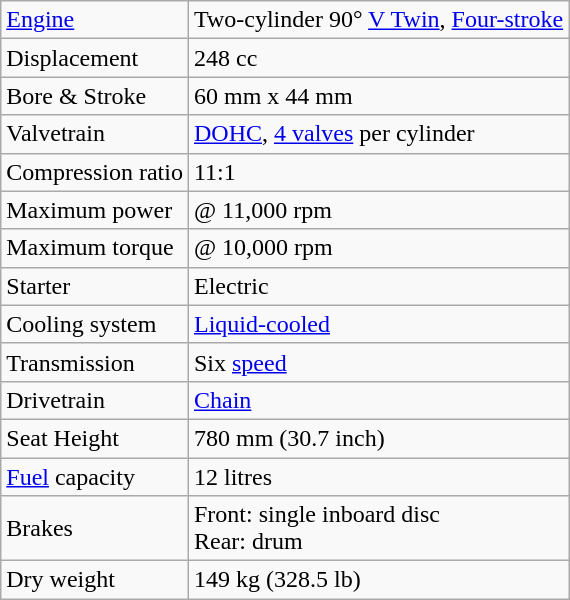<table class="wikitable">
<tr>
<td><a href='#'>Engine</a></td>
<td>Two-cylinder 90° <a href='#'>V Twin</a>, <a href='#'>Four-stroke</a></td>
</tr>
<tr>
<td>Displacement</td>
<td>248 cc</td>
</tr>
<tr>
<td>Bore & Stroke</td>
<td>60 mm x 44 mm</td>
</tr>
<tr>
<td>Valvetrain</td>
<td><a href='#'>DOHC</a>, <a href='#'>4 valves</a> per cylinder</td>
</tr>
<tr>
<td>Compression ratio</td>
<td>11:1</td>
</tr>
<tr>
<td>Maximum power</td>
<td> @ 11,000 rpm</td>
</tr>
<tr>
<td>Maximum torque</td>
<td> @ 10,000 rpm</td>
</tr>
<tr>
<td>Starter</td>
<td>Electric</td>
</tr>
<tr>
<td>Cooling system</td>
<td><a href='#'>Liquid-cooled</a></td>
</tr>
<tr>
<td>Transmission</td>
<td>Six <a href='#'>speed</a></td>
</tr>
<tr>
<td>Drivetrain</td>
<td><a href='#'>Chain</a></td>
</tr>
<tr>
<td>Seat Height</td>
<td>780 mm (30.7 inch)</td>
</tr>
<tr>
<td><a href='#'>Fuel</a> capacity</td>
<td>12 litres</td>
</tr>
<tr>
<td>Brakes</td>
<td>Front: single inboard disc<br>Rear: drum</td>
</tr>
<tr>
<td>Dry weight</td>
<td>149 kg (328.5 lb)</td>
</tr>
</table>
